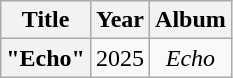<table class="wikitable plainrowheaders" style="text-align:center">
<tr>
<th scope="col">Title</th>
<th scope="col">Year</th>
<th scope="col">Album</th>
</tr>
<tr>
<th scope="row">"Echo"</th>
<td>2025</td>
<td><em>Echo</em></td>
</tr>
</table>
